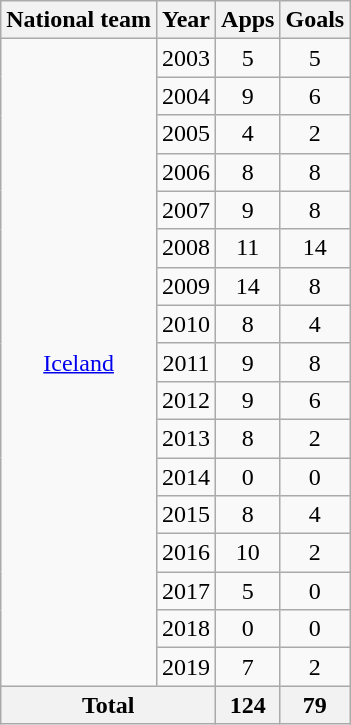<table class="wikitable" style="text-align:center">
<tr>
<th>National team</th>
<th>Year</th>
<th>Apps</th>
<th>Goals</th>
</tr>
<tr>
<td rowspan="17"><a href='#'>Iceland</a></td>
<td>2003</td>
<td>5</td>
<td>5</td>
</tr>
<tr>
<td>2004</td>
<td>9</td>
<td>6</td>
</tr>
<tr>
<td>2005</td>
<td>4</td>
<td>2</td>
</tr>
<tr>
<td>2006</td>
<td>8</td>
<td>8</td>
</tr>
<tr>
<td>2007</td>
<td>9</td>
<td>8</td>
</tr>
<tr>
<td>2008</td>
<td>11</td>
<td>14</td>
</tr>
<tr>
<td>2009</td>
<td>14</td>
<td>8</td>
</tr>
<tr>
<td>2010</td>
<td>8</td>
<td>4</td>
</tr>
<tr>
<td>2011</td>
<td>9</td>
<td>8</td>
</tr>
<tr>
<td>2012</td>
<td>9</td>
<td>6</td>
</tr>
<tr>
<td>2013</td>
<td>8</td>
<td>2</td>
</tr>
<tr>
<td>2014</td>
<td>0</td>
<td>0</td>
</tr>
<tr>
<td>2015</td>
<td>8</td>
<td>4</td>
</tr>
<tr>
<td>2016</td>
<td>10</td>
<td>2</td>
</tr>
<tr>
<td>2017</td>
<td>5</td>
<td>0</td>
</tr>
<tr>
<td>2018</td>
<td>0</td>
<td>0</td>
</tr>
<tr>
<td>2019</td>
<td>7</td>
<td>2</td>
</tr>
<tr>
<th colspan="2">Total</th>
<th>124</th>
<th>79</th>
</tr>
</table>
